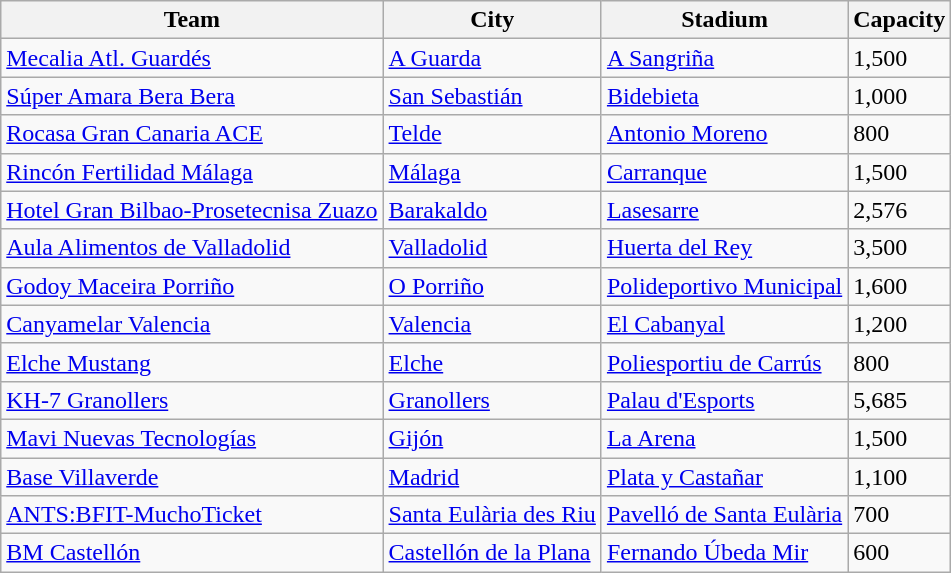<table class="wikitable sortable">
<tr>
<th>Team</th>
<th>City</th>
<th>Stadium</th>
<th>Capacity</th>
</tr>
<tr>
<td><a href='#'>Mecalia Atl. Guardés</a></td>
<td><a href='#'>A Guarda</a></td>
<td><a href='#'>A Sangriña</a></td>
<td>1,500</td>
</tr>
<tr>
<td><a href='#'>Súper Amara Bera Bera</a></td>
<td><a href='#'>San Sebastián</a></td>
<td><a href='#'>Bidebieta</a></td>
<td>1,000</td>
</tr>
<tr>
<td><a href='#'>Rocasa Gran Canaria ACE</a></td>
<td><a href='#'>Telde</a></td>
<td><a href='#'>Antonio Moreno</a></td>
<td>800</td>
</tr>
<tr>
<td><a href='#'>Rincón Fertilidad Málaga</a></td>
<td><a href='#'>Málaga</a></td>
<td><a href='#'>Carranque</a></td>
<td>1,500</td>
</tr>
<tr>
<td><a href='#'>Hotel Gran Bilbao-Prosetecnisa Zuazo</a></td>
<td><a href='#'>Barakaldo</a></td>
<td><a href='#'>Lasesarre</a></td>
<td>2,576</td>
</tr>
<tr>
<td><a href='#'>Aula Alimentos de Valladolid</a></td>
<td><a href='#'>Valladolid</a></td>
<td><a href='#'>Huerta del Rey</a></td>
<td>3,500</td>
</tr>
<tr>
<td><a href='#'>Godoy Maceira Porriño</a></td>
<td><a href='#'>O Porriño</a></td>
<td><a href='#'>Polideportivo Municipal</a></td>
<td>1,600</td>
</tr>
<tr>
<td><a href='#'>Canyamelar Valencia</a></td>
<td><a href='#'>Valencia</a></td>
<td><a href='#'>El Cabanyal</a></td>
<td>1,200</td>
</tr>
<tr>
<td><a href='#'>Elche Mustang</a></td>
<td><a href='#'>Elche</a></td>
<td><a href='#'>Poliesportiu de Carrús</a></td>
<td>800</td>
</tr>
<tr>
<td><a href='#'>KH-7 Granollers</a></td>
<td><a href='#'>Granollers</a></td>
<td><a href='#'>Palau d'Esports</a></td>
<td>5,685</td>
</tr>
<tr>
<td><a href='#'>Mavi Nuevas Tecnologías</a></td>
<td><a href='#'>Gijón</a></td>
<td><a href='#'>La Arena</a></td>
<td>1,500</td>
</tr>
<tr>
<td><a href='#'>Base Villaverde</a></td>
<td><a href='#'>Madrid</a></td>
<td><a href='#'>Plata y Castañar</a></td>
<td>1,100</td>
</tr>
<tr>
<td><a href='#'>ANTS:BFIT-MuchoTicket</a></td>
<td><a href='#'>Santa Eulària des Riu</a></td>
<td><a href='#'>Pavelló de Santa Eulària</a></td>
<td>700</td>
</tr>
<tr>
<td><a href='#'>BM Castellón</a></td>
<td><a href='#'>Castellón de la Plana</a></td>
<td><a href='#'>Fernando Úbeda Mir</a></td>
<td>600</td>
</tr>
</table>
